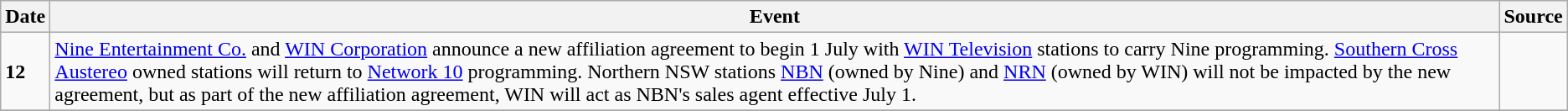<table class="wikitable">
<tr>
<th>Date</th>
<th>Event</th>
<th>Source</th>
</tr>
<tr>
<td><strong>12</strong></td>
<td><a href='#'>Nine Entertainment Co.</a> and <a href='#'>WIN Corporation</a> announce a new affiliation agreement to begin 1 July with <a href='#'>WIN Television</a> stations to carry Nine programming. <a href='#'>Southern Cross Austereo</a> owned stations will return to <a href='#'>Network 10</a> programming. Northern NSW stations <a href='#'>NBN</a> (owned by Nine) and <a href='#'>NRN</a> (owned by WIN) will not be impacted by the new agreement, but as part of the new affiliation agreement, WIN will act as NBN's sales agent effective July 1.</td>
<td></td>
</tr>
<tr>
</tr>
</table>
